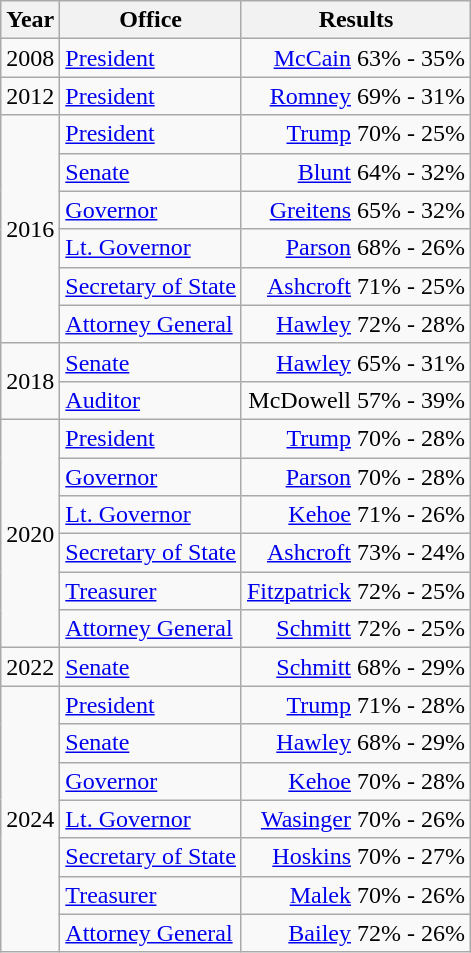<table class=wikitable>
<tr>
<th>Year</th>
<th>Office</th>
<th>Results</th>
</tr>
<tr>
<td>2008</td>
<td><a href='#'>President</a></td>
<td align="right" ><a href='#'>McCain</a> 63% - 35%</td>
</tr>
<tr>
<td>2012</td>
<td><a href='#'>President</a></td>
<td align="right" ><a href='#'>Romney</a> 69% - 31%</td>
</tr>
<tr>
<td rowspan=6>2016</td>
<td><a href='#'>President</a></td>
<td align="right" ><a href='#'>Trump</a> 70% - 25%</td>
</tr>
<tr>
<td><a href='#'>Senate</a></td>
<td align="right" ><a href='#'>Blunt</a> 64% - 32%</td>
</tr>
<tr>
<td><a href='#'>Governor</a></td>
<td align="right" ><a href='#'>Greitens</a> 65% - 32%</td>
</tr>
<tr>
<td><a href='#'>Lt. Governor</a></td>
<td align="right" ><a href='#'>Parson</a> 68% - 26%</td>
</tr>
<tr>
<td><a href='#'>Secretary of State</a></td>
<td align="right" ><a href='#'>Ashcroft</a> 71% - 25%</td>
</tr>
<tr>
<td><a href='#'>Attorney General</a></td>
<td align="right" ><a href='#'>Hawley</a> 72% - 28%</td>
</tr>
<tr>
<td rowspan=2>2018</td>
<td><a href='#'>Senate</a></td>
<td align="right" ><a href='#'>Hawley</a> 65% - 31%</td>
</tr>
<tr>
<td><a href='#'>Auditor</a></td>
<td align="right" >McDowell 57% - 39%</td>
</tr>
<tr>
<td rowspan=6>2020</td>
<td><a href='#'>President</a></td>
<td align="right" ><a href='#'>Trump</a> 70% - 28%</td>
</tr>
<tr>
<td><a href='#'>Governor</a></td>
<td align="right" ><a href='#'>Parson</a> 70% - 28%</td>
</tr>
<tr>
<td><a href='#'>Lt. Governor</a></td>
<td align="right" ><a href='#'>Kehoe</a> 71% - 26%</td>
</tr>
<tr>
<td><a href='#'>Secretary of State</a></td>
<td align="right" ><a href='#'>Ashcroft</a> 73% - 24%</td>
</tr>
<tr>
<td><a href='#'>Treasurer</a></td>
<td align="right" ><a href='#'>Fitzpatrick</a> 72% - 25%</td>
</tr>
<tr>
<td><a href='#'>Attorney General</a></td>
<td align="right" ><a href='#'>Schmitt</a> 72% - 25%</td>
</tr>
<tr>
<td>2022</td>
<td><a href='#'>Senate</a></td>
<td align="right" ><a href='#'>Schmitt</a> 68% - 29%</td>
</tr>
<tr>
<td rowspan=7>2024</td>
<td><a href='#'>President</a></td>
<td align="right" ><a href='#'>Trump</a> 71% - 28%</td>
</tr>
<tr>
<td><a href='#'>Senate</a></td>
<td align="right" ><a href='#'>Hawley</a> 68% - 29%</td>
</tr>
<tr>
<td><a href='#'>Governor</a></td>
<td align="right" ><a href='#'>Kehoe</a> 70% - 28%</td>
</tr>
<tr>
<td><a href='#'>Lt. Governor</a></td>
<td align="right" ><a href='#'>Wasinger</a> 70% - 26%</td>
</tr>
<tr>
<td><a href='#'>Secretary of State</a></td>
<td align="right" ><a href='#'>Hoskins</a> 70% - 27%</td>
</tr>
<tr>
<td><a href='#'>Treasurer</a></td>
<td align="right" ><a href='#'>Malek</a> 70% - 26%</td>
</tr>
<tr>
<td><a href='#'>Attorney General</a></td>
<td align="right" ><a href='#'>Bailey</a> 72% - 26%</td>
</tr>
</table>
